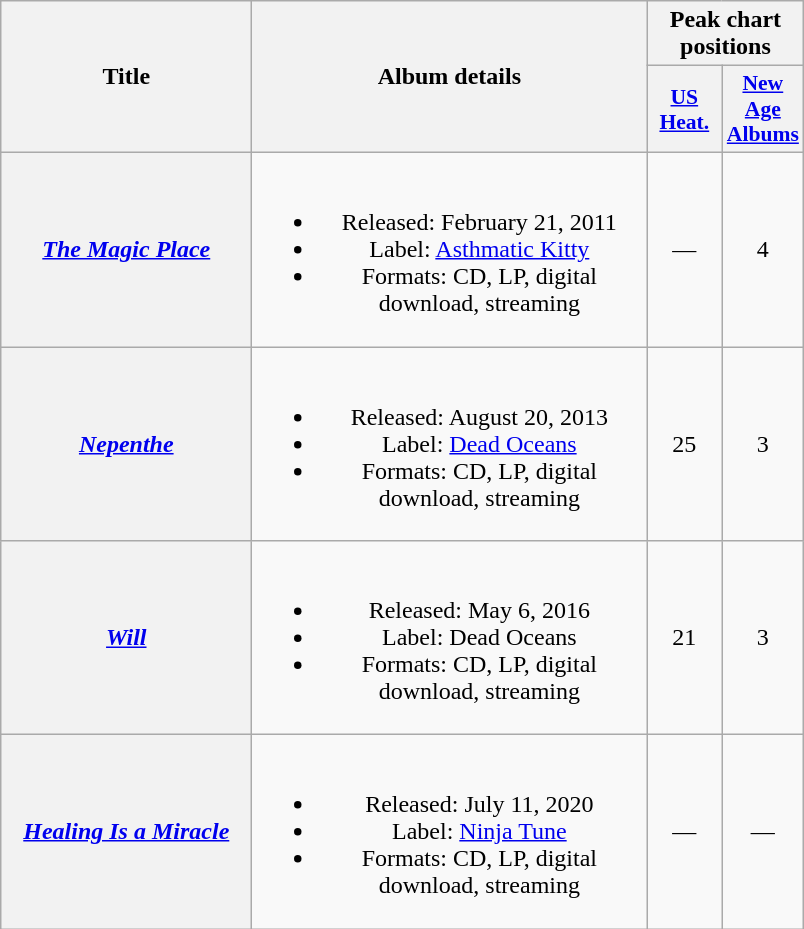<table class="wikitable plainrowheaders" style="text-align:center;" border="1"|>
<tr>
<th scope="col" rowspan="2" style="width:10em;">Title</th>
<th scope="col" rowspan="2" style="width:16em;">Album details</th>
<th colspan="2">Peak chart positions</th>
</tr>
<tr>
<th scope="col" style="width:3em;font-size:90%;"><a href='#'>US Heat.</a></th>
<th scope="col" style="width:3em;font-size:90%;"><a href='#'>New Age Albums</a></th>
</tr>
<tr>
<th scope="row"><em><a href='#'>The Magic Place</a></em></th>
<td><br><ul><li>Released: February 21, 2011</li><li>Label: <a href='#'>Asthmatic Kitty</a></li><li>Formats: CD, LP, digital download, streaming</li></ul></td>
<td>—</td>
<td>4</td>
</tr>
<tr>
<th scope="row"><em><a href='#'>Nepenthe</a></em></th>
<td><br><ul><li>Released: August 20, 2013</li><li>Label: <a href='#'>Dead Oceans</a></li><li>Formats: CD, LP, digital download, streaming</li></ul></td>
<td>25</td>
<td>3</td>
</tr>
<tr>
<th scope="row"><em><a href='#'>Will</a></em></th>
<td><br><ul><li>Released: May 6, 2016</li><li>Label: Dead Oceans</li><li>Formats: CD, LP, digital download, streaming</li></ul></td>
<td>21</td>
<td>3</td>
</tr>
<tr>
<th scope="row"><em><a href='#'>Healing Is a Miracle</a></em></th>
<td><br><ul><li>Released: July 11, 2020</li><li>Label: <a href='#'>Ninja Tune</a></li><li>Formats: CD, LP, digital download, streaming</li></ul></td>
<td>—</td>
<td>—</td>
</tr>
</table>
